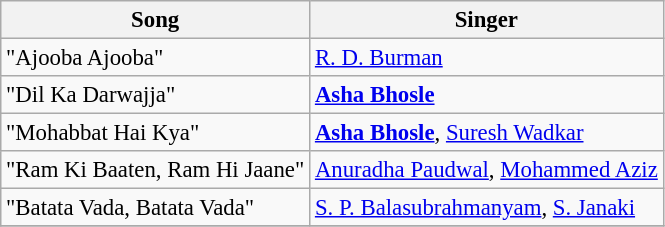<table class="wikitable" style="font-size:95%">
<tr>
<th>Song</th>
<th>Singer</th>
</tr>
<tr>
<td>"Ajooba Ajooba"</td>
<td><a href='#'>R. D. Burman</a></td>
</tr>
<tr>
<td>"Dil Ka Darwajja"</td>
<td><strong><a href='#'>Asha Bhosle</a></strong></td>
</tr>
<tr>
<td>"Mohabbat Hai Kya"</td>
<td><strong><a href='#'>Asha Bhosle</a></strong>, <a href='#'>Suresh Wadkar</a></td>
</tr>
<tr>
<td>"Ram Ki Baaten, Ram Hi Jaane"</td>
<td><a href='#'>Anuradha Paudwal</a>, <a href='#'>Mohammed Aziz</a></td>
</tr>
<tr>
<td>"Batata Vada, Batata Vada"</td>
<td><a href='#'>S. P. Balasubrahmanyam</a>, <a href='#'>S. Janaki</a></td>
</tr>
<tr>
</tr>
</table>
